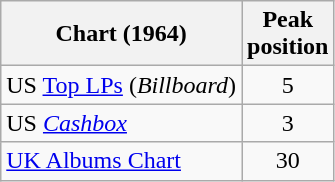<table class="wikitable">
<tr>
<th>Chart (1964)</th>
<th>Peak<br>position</th>
</tr>
<tr>
<td>US <a href='#'>Top LPs</a> (<em>Billboard</em>)</td>
<td align="center">5</td>
</tr>
<tr>
<td>US <em><a href='#'>Cashbox</a></em></td>
<td align="center">3</td>
</tr>
<tr>
<td><a href='#'>UK Albums Chart</a></td>
<td align="center">30</td>
</tr>
</table>
